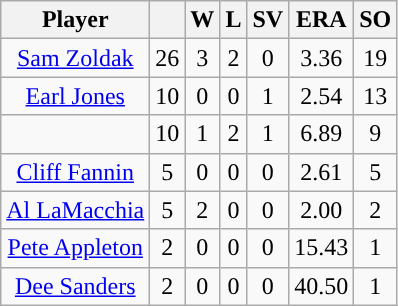<table class="wikitable sortable">
<tr>
<th>Player</th>
<th></th>
<th>W</th>
<th>L</th>
<th>SV</th>
<th>ERA</th>
<th>SO</th>
</tr>
<tr align="center">
<td><a href='#'>Sam Zoldak</a></td>
<td>26</td>
<td>3</td>
<td>2</td>
<td>0</td>
<td>3.36</td>
<td>19</td>
</tr>
<tr align="center">
<td><a href='#'>Earl Jones</a></td>
<td>10</td>
<td>0</td>
<td>0</td>
<td>1</td>
<td>2.54</td>
<td>13</td>
</tr>
<tr align="center">
<td></td>
<td>10</td>
<td>1</td>
<td>2</td>
<td>1</td>
<td>6.89</td>
<td>9</td>
</tr>
<tr align="center">
<td><a href='#'>Cliff Fannin</a></td>
<td>5</td>
<td>0</td>
<td>0</td>
<td>0</td>
<td>2.61</td>
<td>5</td>
</tr>
<tr align="center">
<td><a href='#'>Al LaMacchia</a></td>
<td>5</td>
<td>2</td>
<td>0</td>
<td>0</td>
<td>2.00</td>
<td>2</td>
</tr>
<tr align="center">
<td><a href='#'>Pete Appleton</a></td>
<td>2</td>
<td>0</td>
<td>0</td>
<td>0</td>
<td>15.43</td>
<td>1</td>
</tr>
<tr align="center">
<td><a href='#'>Dee Sanders</a></td>
<td>2</td>
<td>0</td>
<td>0</td>
<td>0</td>
<td>40.50</td>
<td>1</td>
</tr>
</table>
